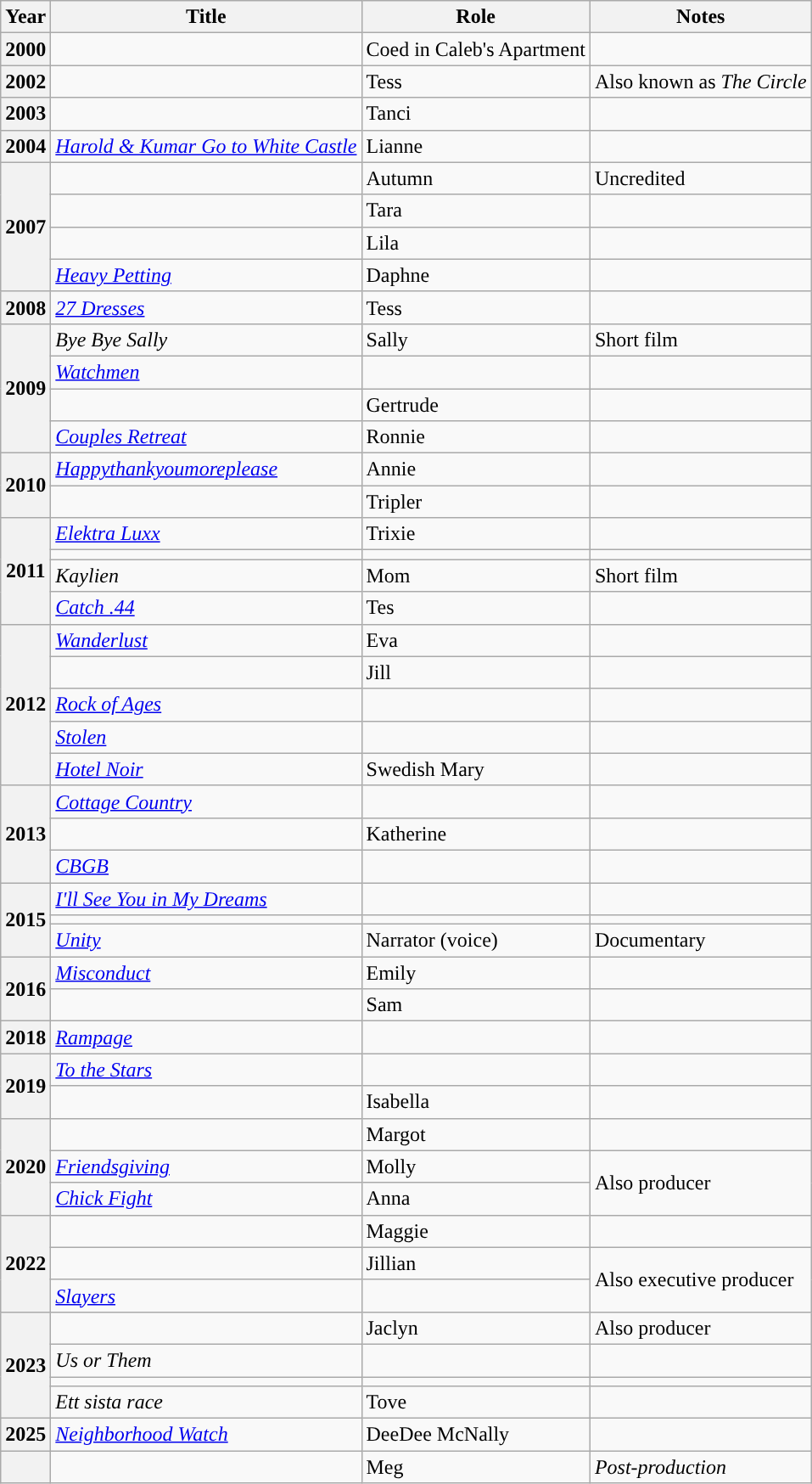<table class="wikitable plainrowheaders sortable">
<tr>
<th scope="col">Year</th>
<th scope="col">Title</th>
<th scope="col">Role</th>
<th scope="col" class="unsortable">Notes</th>
</tr>
<tr>
<th scope=row>2000</th>
<td><em></em></td>
<td>Coed in Caleb's Apartment</td>
<td></td>
</tr>
<tr>
<th scope=row>2002</th>
<td><em></em></td>
<td>Tess</td>
<td>Also known as <em>The Circle</em></td>
</tr>
<tr>
<th scope=row>2003</th>
<td><em></em></td>
<td>Tanci</td>
<td></td>
</tr>
<tr>
<th scope=row>2004</th>
<td><em><a href='#'>Harold & Kumar Go to White Castle</a></em></td>
<td>Lianne</td>
<td></td>
</tr>
<tr>
<th scope="row" rowspan="4">2007</th>
<td><em></em></td>
<td>Autumn</td>
<td>Uncredited</td>
</tr>
<tr>
<td><em></em></td>
<td>Tara</td>
<td></td>
</tr>
<tr>
<td><em></em></td>
<td>Lila</td>
<td></td>
</tr>
<tr>
<td><em><a href='#'>Heavy Petting</a></em></td>
<td>Daphne</td>
<td></td>
</tr>
<tr>
<th scope="row">2008</th>
<td><em><a href='#'>27 Dresses</a></em></td>
<td>Tess</td>
<td></td>
</tr>
<tr>
<th scope="row" rowspan="4">2009</th>
<td><em>Bye Bye Sally</em></td>
<td>Sally</td>
<td>Short film</td>
</tr>
<tr>
<td><em><a href='#'>Watchmen</a></em></td>
<td></td>
<td></td>
</tr>
<tr>
<td><em></em></td>
<td>Gertrude</td>
<td></td>
</tr>
<tr>
<td><em><a href='#'>Couples Retreat</a></em></td>
<td>Ronnie</td>
<td></td>
</tr>
<tr>
<th scope="row" rowspan="2">2010</th>
<td><em><a href='#'>Happythankyoumoreplease</a></em></td>
<td>Annie</td>
<td></td>
</tr>
<tr>
<td><em></em></td>
<td>Tripler</td>
<td></td>
</tr>
<tr>
<th scope="row" rowspan="4">2011</th>
<td><em><a href='#'>Elektra Luxx</a></em></td>
<td>Trixie</td>
<td></td>
</tr>
<tr>
<td><em></em></td>
<td></td>
<td></td>
</tr>
<tr>
<td><em>Kaylien</em></td>
<td>Mom</td>
<td>Short film</td>
</tr>
<tr>
<td><em><a href='#'>Catch .44</a></em></td>
<td>Tes</td>
<td></td>
</tr>
<tr>
<th scope="row" rowspan="5">2012</th>
<td><em><a href='#'>Wanderlust</a></em></td>
<td>Eva</td>
<td></td>
</tr>
<tr>
<td><em></em></td>
<td>Jill</td>
<td></td>
</tr>
<tr>
<td><em><a href='#'>Rock of Ages</a></em></td>
<td></td>
<td></td>
</tr>
<tr>
<td><em><a href='#'>Stolen</a></em></td>
<td></td>
<td></td>
</tr>
<tr>
<td><em><a href='#'>Hotel Noir</a></em></td>
<td>Swedish Mary</td>
<td></td>
</tr>
<tr>
<th scope="row" rowspan="3">2013</th>
<td><em><a href='#'>Cottage Country</a></em></td>
<td></td>
<td></td>
</tr>
<tr>
<td><em></em></td>
<td>Katherine</td>
<td></td>
</tr>
<tr>
<td><em><a href='#'>CBGB</a></em></td>
<td></td>
<td></td>
</tr>
<tr>
<th scope="row" rowspan="3">2015</th>
<td><em><a href='#'>I'll See You in My Dreams</a></em></td>
<td></td>
<td></td>
</tr>
<tr>
<td><em></em></td>
<td></td>
<td></td>
</tr>
<tr>
<td><em><a href='#'>Unity</a></em></td>
<td>Narrator (voice)</td>
<td>Documentary</td>
</tr>
<tr>
<th scope="row" rowspan="2">2016</th>
<td><em><a href='#'>Misconduct</a></em></td>
<td>Emily</td>
<td></td>
</tr>
<tr>
<td><em></em></td>
<td>Sam</td>
<td></td>
</tr>
<tr>
<th scope="row">2018</th>
<td><em><a href='#'>Rampage</a></em></td>
<td></td>
<td></td>
</tr>
<tr>
<th scope="row" rowspan="2">2019</th>
<td><em><a href='#'>To the Stars</a></em></td>
<td></td>
<td></td>
</tr>
<tr>
<td><em></em></td>
<td>Isabella</td>
<td></td>
</tr>
<tr>
<th scope="row" rowspan="3">2020</th>
<td><em></em></td>
<td>Margot</td>
<td></td>
</tr>
<tr>
<td><em><a href='#'>Friendsgiving</a></em></td>
<td>Molly</td>
<td rowspan=2>Also producer</td>
</tr>
<tr>
<td><em><a href='#'>Chick Fight</a></em></td>
<td>Anna</td>
</tr>
<tr>
<th scope="row" rowspan="3">2022</th>
<td><em></em></td>
<td>Maggie</td>
<td></td>
</tr>
<tr>
<td><em></em></td>
<td>Jillian</td>
<td rowspan=2>Also executive producer</td>
</tr>
<tr>
<td><em><a href='#'>Slayers</a></em></td>
<td></td>
</tr>
<tr>
<th scope="row" rowspan="4">2023</th>
<td><em></em></td>
<td>Jaclyn</td>
<td>Also producer</td>
</tr>
<tr>
<td><em>Us or Them</em></td>
<td></td>
<td></td>
</tr>
<tr>
<td><em></em></td>
<td></td>
<td></td>
</tr>
<tr>
<td><em>Ett sista race</em></td>
<td>Tove</td>
<td></td>
</tr>
<tr>
<th scope=row>2025</th>
<td><em><a href='#'>Neighborhood Watch</a></em></td>
<td>DeeDee McNally</td>
<td></td>
</tr>
<tr>
<th scope="row"></th>
<td></td>
<td>Meg</td>
<td><em>Post-production</em></td>
</tr>
</table>
